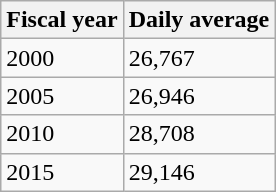<table class="wikitable">
<tr>
<th>Fiscal year</th>
<th>Daily average</th>
</tr>
<tr>
<td>2000</td>
<td>26,767</td>
</tr>
<tr>
<td>2005</td>
<td>26,946</td>
</tr>
<tr>
<td>2010</td>
<td>28,708</td>
</tr>
<tr>
<td>2015</td>
<td>29,146</td>
</tr>
</table>
